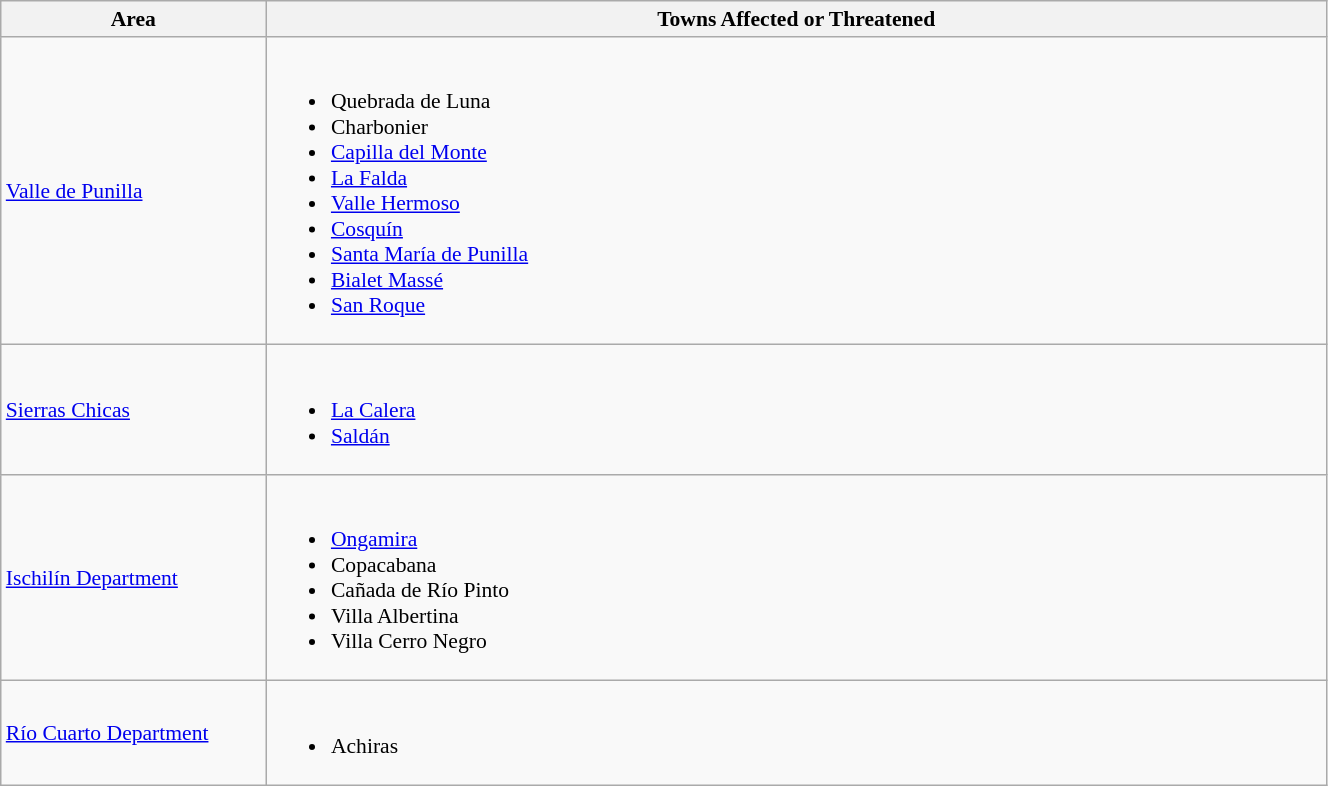<table class="wikitable" width="70%" style="font-size:90%;">
<tr>
<th width="20%">Area</th>
<th>Towns Affected or Threatened</th>
</tr>
<tr>
<td><a href='#'>Valle de Punilla</a></td>
<td><br><ul><li>Quebrada de Luna</li><li>Charbonier</li><li><a href='#'>Capilla del Monte</a></li><li><a href='#'>La Falda</a></li><li><a href='#'>Valle Hermoso</a></li><li><a href='#'>Cosquín</a></li><li><a href='#'>Santa María de Punilla</a></li><li><a href='#'>Bialet Massé</a></li><li><a href='#'>San Roque</a></li></ul></td>
</tr>
<tr>
<td><a href='#'>Sierras Chicas</a></td>
<td><br><ul><li><a href='#'>La Calera</a></li><li><a href='#'>Saldán</a></li></ul></td>
</tr>
<tr>
<td><a href='#'>Ischilín Department</a></td>
<td><br><ul><li><a href='#'>Ongamira</a></li><li>Copacabana</li><li>Cañada de Río Pinto</li><li>Villa Albertina</li><li>Villa Cerro Negro</li></ul></td>
</tr>
<tr>
<td><a href='#'>Río Cuarto Department</a></td>
<td><br><ul><li>Achiras</li></ul></td>
</tr>
</table>
